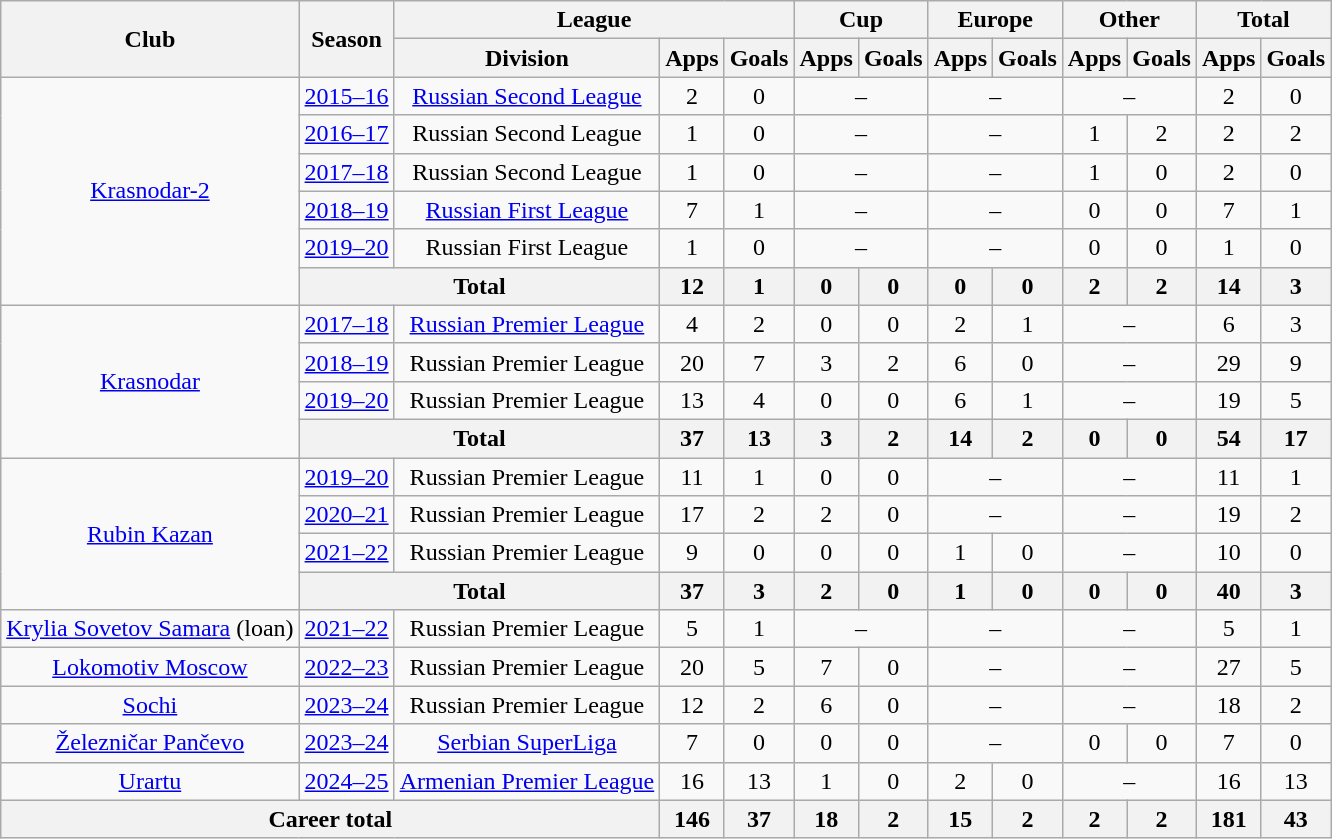<table class="wikitable" style="text-align: center;">
<tr>
<th rowspan=2>Club</th>
<th rowspan=2>Season</th>
<th colspan=3>League</th>
<th colspan=2>Cup</th>
<th colspan=2>Europe</th>
<th colspan=2>Other</th>
<th colspan=2>Total</th>
</tr>
<tr>
<th>Division</th>
<th>Apps</th>
<th>Goals</th>
<th>Apps</th>
<th>Goals</th>
<th>Apps</th>
<th>Goals</th>
<th>Apps</th>
<th>Goals</th>
<th>Apps</th>
<th>Goals</th>
</tr>
<tr>
<td rowspan=6><a href='#'>Krasnodar-2</a></td>
<td><a href='#'>2015–16</a></td>
<td><a href='#'>Russian Second League</a></td>
<td>2</td>
<td>0</td>
<td colspan=2>–</td>
<td colspan=2>–</td>
<td colspan=2>–</td>
<td>2</td>
<td>0</td>
</tr>
<tr>
<td><a href='#'>2016–17</a></td>
<td>Russian Second League</td>
<td>1</td>
<td>0</td>
<td colspan=2>–</td>
<td colspan=2>–</td>
<td>1</td>
<td>2</td>
<td>2</td>
<td>2</td>
</tr>
<tr>
<td><a href='#'>2017–18</a></td>
<td>Russian Second League</td>
<td>1</td>
<td>0</td>
<td colspan=2>–</td>
<td colspan=2>–</td>
<td>1</td>
<td>0</td>
<td>2</td>
<td>0</td>
</tr>
<tr>
<td><a href='#'>2018–19</a></td>
<td><a href='#'>Russian First League</a></td>
<td>7</td>
<td>1</td>
<td colspan=2>–</td>
<td colspan=2>–</td>
<td>0</td>
<td>0</td>
<td>7</td>
<td>1</td>
</tr>
<tr>
<td><a href='#'>2019–20</a></td>
<td>Russian First League</td>
<td>1</td>
<td>0</td>
<td colspan=2>–</td>
<td colspan=2>–</td>
<td>0</td>
<td>0</td>
<td>1</td>
<td>0</td>
</tr>
<tr>
<th colspan=2>Total</th>
<th>12</th>
<th>1</th>
<th>0</th>
<th>0</th>
<th>0</th>
<th>0</th>
<th>2</th>
<th>2</th>
<th>14</th>
<th>3</th>
</tr>
<tr>
<td rowspan=4><a href='#'>Krasnodar</a></td>
<td><a href='#'>2017–18</a></td>
<td><a href='#'>Russian Premier League</a></td>
<td>4</td>
<td>2</td>
<td>0</td>
<td>0</td>
<td>2</td>
<td>1</td>
<td colspan=2>–</td>
<td>6</td>
<td>3</td>
</tr>
<tr>
<td><a href='#'>2018–19</a></td>
<td>Russian Premier League</td>
<td>20</td>
<td>7</td>
<td>3</td>
<td>2</td>
<td>6</td>
<td>0</td>
<td colspan=2>–</td>
<td>29</td>
<td>9</td>
</tr>
<tr>
<td><a href='#'>2019–20</a></td>
<td>Russian Premier League</td>
<td>13</td>
<td>4</td>
<td>0</td>
<td>0</td>
<td>6</td>
<td>1</td>
<td colspan=2>–</td>
<td>19</td>
<td>5</td>
</tr>
<tr>
<th colspan=2>Total</th>
<th>37</th>
<th>13</th>
<th>3</th>
<th>2</th>
<th>14</th>
<th>2</th>
<th>0</th>
<th>0</th>
<th>54</th>
<th>17</th>
</tr>
<tr>
<td rowspan=4><a href='#'>Rubin Kazan</a></td>
<td><a href='#'>2019–20</a></td>
<td>Russian Premier League</td>
<td>11</td>
<td>1</td>
<td>0</td>
<td>0</td>
<td colspan=2>–</td>
<td colspan=2>–</td>
<td>11</td>
<td>1</td>
</tr>
<tr>
<td><a href='#'>2020–21</a></td>
<td>Russian Premier League</td>
<td>17</td>
<td>2</td>
<td>2</td>
<td>0</td>
<td colspan=2>–</td>
<td colspan=2>–</td>
<td>19</td>
<td>2</td>
</tr>
<tr>
<td><a href='#'>2021–22</a></td>
<td>Russian Premier League</td>
<td>9</td>
<td>0</td>
<td>0</td>
<td>0</td>
<td>1</td>
<td>0</td>
<td colspan=2>–</td>
<td>10</td>
<td>0</td>
</tr>
<tr>
<th colspan=2>Total</th>
<th>37</th>
<th>3</th>
<th>2</th>
<th>0</th>
<th>1</th>
<th>0</th>
<th>0</th>
<th>0</th>
<th>40</th>
<th>3</th>
</tr>
<tr>
<td><a href='#'>Krylia Sovetov Samara</a> (loan)</td>
<td><a href='#'>2021–22</a></td>
<td>Russian Premier League</td>
<td>5</td>
<td>1</td>
<td colspan=2>–</td>
<td colspan=2>–</td>
<td colspan=2>–</td>
<td>5</td>
<td>1</td>
</tr>
<tr>
<td><a href='#'>Lokomotiv Moscow</a></td>
<td><a href='#'>2022–23</a></td>
<td>Russian Premier League</td>
<td>20</td>
<td>5</td>
<td>7</td>
<td>0</td>
<td colspan=2>–</td>
<td colspan=2>–</td>
<td>27</td>
<td>5</td>
</tr>
<tr>
<td><a href='#'>Sochi</a></td>
<td><a href='#'>2023–24</a></td>
<td>Russian Premier League</td>
<td>12</td>
<td>2</td>
<td>6</td>
<td>0</td>
<td colspan=2>–</td>
<td colspan=2>–</td>
<td>18</td>
<td>2</td>
</tr>
<tr>
<td><a href='#'>Železničar Pančevo</a></td>
<td><a href='#'>2023–24</a></td>
<td><a href='#'>Serbian SuperLiga</a></td>
<td>7</td>
<td>0</td>
<td>0</td>
<td>0</td>
<td colspan=2>–</td>
<td>0</td>
<td>0</td>
<td>7</td>
<td>0</td>
</tr>
<tr>
<td><a href='#'>Urartu</a></td>
<td><a href='#'>2024–25</a></td>
<td><a href='#'>Armenian Premier League</a></td>
<td>16</td>
<td>13</td>
<td>1</td>
<td>0</td>
<td>2</td>
<td>0</td>
<td colspan=2>–</td>
<td>16</td>
<td>13</td>
</tr>
<tr>
<th colspan=3>Career total</th>
<th>146</th>
<th>37</th>
<th>18</th>
<th>2</th>
<th>15</th>
<th>2</th>
<th>2</th>
<th>2</th>
<th>181</th>
<th>43</th>
</tr>
</table>
